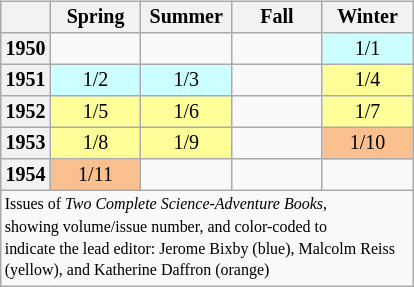<table class="wikitable" style="font-size: 10pt; line-height: 11pt; margin-right: 2em; text-align: center; float: left">
<tr>
<th></th>
<th>Spring</th>
<th>Summer</th>
<th>Fall</th>
<th>Winter</th>
</tr>
<tr>
<th style="width:12%;">1950</th>
<td style="width:22%;"></td>
<td style="width:22%;"></td>
<td style="width:22%:"></td>
<td style="width:22%;" bgcolor=#ccffff>1/1</td>
</tr>
<tr>
<th>1951</th>
<td bgcolor=#ccffff>1/2</td>
<td bgcolor=#ccffff>1/3</td>
<td></td>
<td bgcolor=#ffff99>1/4</td>
</tr>
<tr>
<th>1952</th>
<td bgcolor=#ffff99>1/5</td>
<td bgcolor=#ffff99>1/6</td>
<td></td>
<td bgcolor=#ffff99>1/7</td>
</tr>
<tr>
<th>1953</th>
<td bgcolor=#ffff99>1/8</td>
<td bgcolor=#ffff99>1/9</td>
<td></td>
<td bgcolor=#fac090>1/10</td>
</tr>
<tr>
<th>1954</th>
<td bgcolor=#fac090>1/11</td>
<td></td>
<td></td>
<td></td>
</tr>
<tr>
<td colspan="13" style=" width:100%; font-size: 8pt; text-align:left">Issues of <em>Two Complete Science-Adventure Books</em>,<br>showing volume/issue number, and color-coded to<br>indicate the lead editor: Jerome Bixby (blue), Malcolm Reiss<br>(yellow), and Katherine Daffron (orange)</td>
</tr>
</table>
